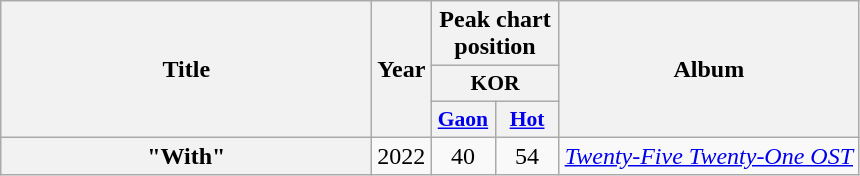<table class="wikitable plainrowheaders" style="text-align:center">
<tr>
<th scope="col" rowspan="3" style="width:15em">Title</th>
<th scope="col" rowspan="3">Year</th>
<th scope="col" colspan="2">Peak chart position</th>
<th scope="col" rowspan="3">Album</th>
</tr>
<tr>
<th scope="col" colspan="2" style="width:2.5em;font-size:90%">KOR</th>
</tr>
<tr>
<th scope="col" style="width:2.5em;font-size:90%"><a href='#'>Gaon</a><br></th>
<th scope="col" style="width:2.5em;font-size:90%"><a href='#'>Hot</a><br></th>
</tr>
<tr>
<th scope="row">"With" <br></th>
<td>2022</td>
<td>40</td>
<td>54</td>
<td><em><a href='#'>Twenty-Five Twenty-One OST</a></em></td>
</tr>
</table>
